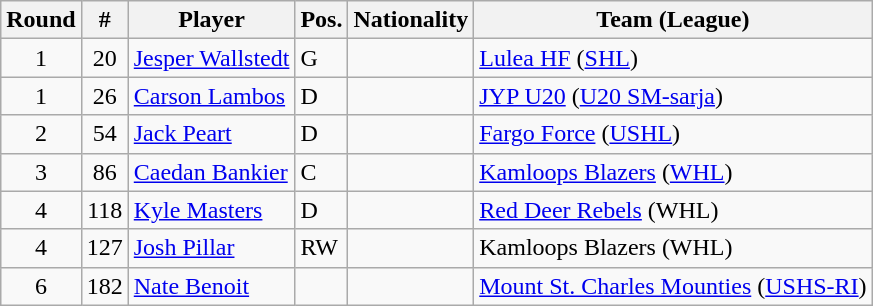<table class="wikitable">
<tr>
<th>Round</th>
<th>#</th>
<th>Player</th>
<th>Pos.</th>
<th>Nationality</th>
<th>Team (League)</th>
</tr>
<tr>
<td style="text-align:center;">1</td>
<td style="text-align:center;">20</td>
<td><a href='#'>Jesper Wallstedt</a></td>
<td>G</td>
<td></td>
<td><a href='#'>Lulea HF</a> (<a href='#'>SHL</a>)</td>
</tr>
<tr>
<td style="text-align:center;">1</td>
<td style="text-align:center;">26</td>
<td><a href='#'>Carson Lambos</a></td>
<td>D</td>
<td></td>
<td><a href='#'>JYP U20</a> (<a href='#'>U20 SM-sarja</a>)</td>
</tr>
<tr>
<td style="text-align:center;">2</td>
<td style="text-align:center;">54</td>
<td><a href='#'>Jack Peart</a></td>
<td>D</td>
<td></td>
<td><a href='#'>Fargo Force</a> (<a href='#'>USHL</a>)</td>
</tr>
<tr>
<td style="text-align:center;">3</td>
<td style="text-align:center;">86</td>
<td><a href='#'>Caedan Bankier</a></td>
<td>C</td>
<td></td>
<td><a href='#'>Kamloops Blazers</a> (<a href='#'>WHL</a>)</td>
</tr>
<tr>
<td style="text-align:center;">4</td>
<td style="text-align:center;">118</td>
<td><a href='#'>Kyle Masters</a></td>
<td>D</td>
<td></td>
<td><a href='#'>Red Deer Rebels</a> (WHL)</td>
</tr>
<tr>
<td style="text-align:center;">4</td>
<td style="text-align:center;">127</td>
<td><a href='#'>Josh Pillar</a></td>
<td>RW</td>
<td></td>
<td>Kamloops Blazers (WHL)</td>
</tr>
<tr>
<td style="text-align:center;">6</td>
<td style="text-align:center;">182</td>
<td><a href='#'>Nate Benoit</a></td>
<td></td>
<td></td>
<td><a href='#'>Mount St. Charles Mounties</a> (<a href='#'>USHS-RI</a>)</td>
</tr>
</table>
